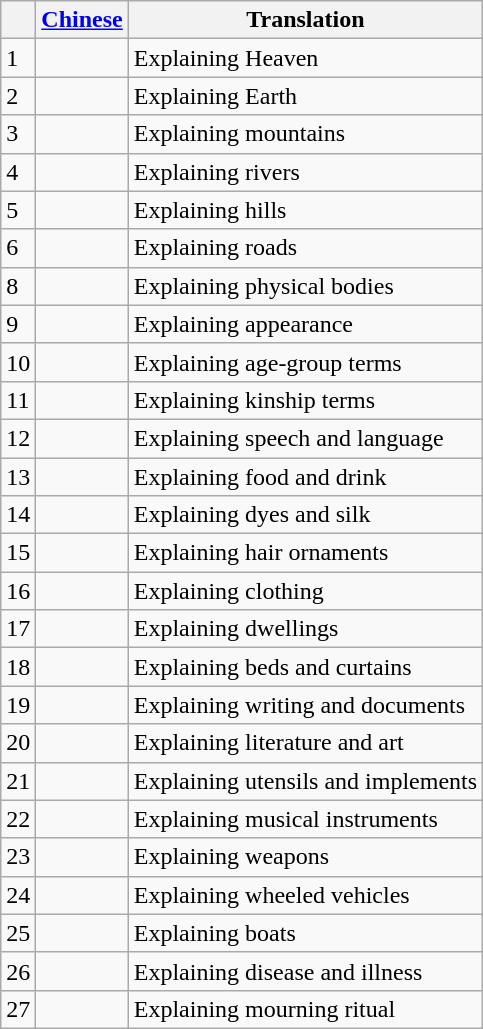<table class="wikitable">
<tr>
<th scope="col"></th>
<th scope="col"><a href='#'>Chinese</a></th>
<th scope="col">Translation</th>
</tr>
<tr>
<td>1</td>
<td></td>
<td>Explaining Heaven</td>
</tr>
<tr>
<td>2</td>
<td></td>
<td>Explaining Earth</td>
</tr>
<tr>
<td>3</td>
<td></td>
<td>Explaining mountains</td>
</tr>
<tr>
<td>4</td>
<td></td>
<td>Explaining rivers</td>
</tr>
<tr>
<td>5</td>
<td></td>
<td>Explaining hills</td>
</tr>
<tr>
<td>6</td>
<td></td>
<td>Explaining roads</td>
</tr>
<tr>
<td>8</td>
<td></td>
<td>Explaining physical bodies</td>
</tr>
<tr>
<td>9</td>
<td></td>
<td>Explaining appearance</td>
</tr>
<tr>
<td>10</td>
<td></td>
<td>Explaining age-group terms</td>
</tr>
<tr>
<td>11</td>
<td></td>
<td>Explaining kinship terms</td>
</tr>
<tr>
<td>12</td>
<td></td>
<td>Explaining speech and language</td>
</tr>
<tr>
<td>13</td>
<td></td>
<td>Explaining food and drink</td>
</tr>
<tr>
<td>14</td>
<td></td>
<td>Explaining dyes and silk</td>
</tr>
<tr>
<td>15</td>
<td></td>
<td>Explaining hair ornaments</td>
</tr>
<tr>
<td>16</td>
<td></td>
<td>Explaining clothing</td>
</tr>
<tr>
<td>17</td>
<td></td>
<td>Explaining dwellings</td>
</tr>
<tr>
<td>18</td>
<td></td>
<td>Explaining beds and curtains</td>
</tr>
<tr>
<td>19</td>
<td></td>
<td>Explaining writing and documents</td>
</tr>
<tr>
<td>20</td>
<td></td>
<td>Explaining literature and art</td>
</tr>
<tr>
<td>21</td>
<td></td>
<td>Explaining utensils and implements</td>
</tr>
<tr>
<td>22</td>
<td></td>
<td>Explaining musical instruments</td>
</tr>
<tr>
<td>23</td>
<td></td>
<td>Explaining weapons</td>
</tr>
<tr>
<td>24</td>
<td></td>
<td>Explaining wheeled vehicles</td>
</tr>
<tr>
<td>25</td>
<td></td>
<td>Explaining boats</td>
</tr>
<tr>
<td>26</td>
<td></td>
<td>Explaining disease and illness</td>
</tr>
<tr>
<td>27</td>
<td></td>
<td>Explaining mourning ritual</td>
</tr>
</table>
